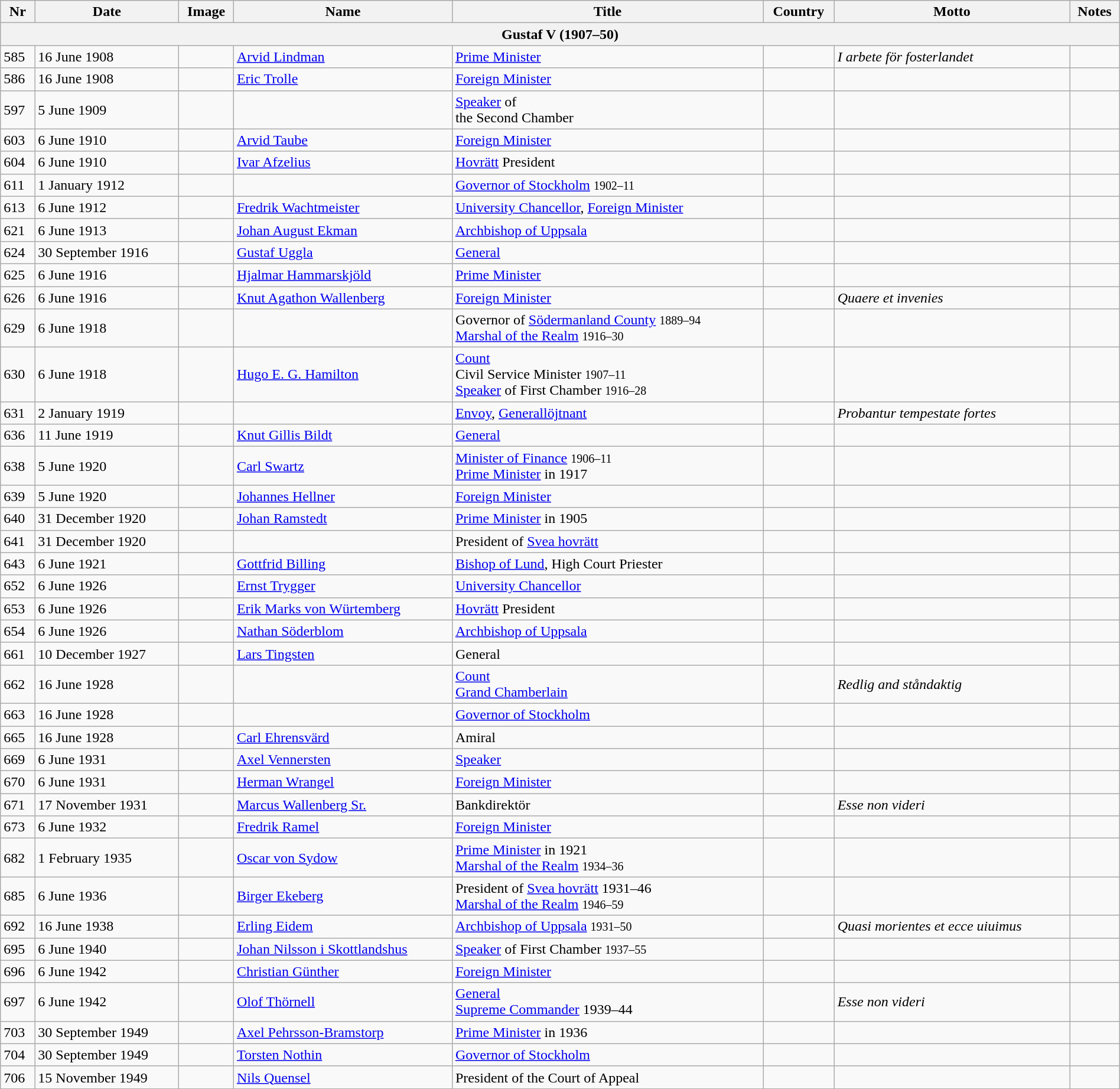<table class="wikitable" width=100%>
<tr>
<th>Nr</th>
<th>Date</th>
<th>Image</th>
<th>Name</th>
<th>Title</th>
<th>Country</th>
<th>Motto</th>
<th>Notes</th>
</tr>
<tr>
<th colspan=8>Gustaf V (1907–50)</th>
</tr>
<tr>
<td>585</td>
<td>16 June 1908</td>
<td></td>
<td><a href='#'>Arvid Lindman</a></td>
<td><a href='#'>Prime Minister</a></td>
<td></td>
<td><em>I arbete för fosterlandet</em></td>
<td></td>
</tr>
<tr>
<td>586</td>
<td>16 June 1908</td>
<td></td>
<td><a href='#'>Eric Trolle</a></td>
<td><a href='#'>Foreign Minister</a></td>
<td></td>
<td></td>
<td></td>
</tr>
<tr>
<td>597</td>
<td>5 June 1909</td>
<td></td>
<td></td>
<td><a href='#'>Speaker</a> of <br>the Second Chamber</td>
<td></td>
<td></td>
<td></td>
</tr>
<tr>
<td>603</td>
<td>6 June 1910</td>
<td></td>
<td><a href='#'>Arvid Taube</a></td>
<td><a href='#'>Foreign Minister</a></td>
<td></td>
<td></td>
<td></td>
</tr>
<tr>
<td>604</td>
<td>6 June 1910</td>
<td></td>
<td><a href='#'>Ivar Afzelius</a></td>
<td><a href='#'>Hovrätt</a> President</td>
<td></td>
<td></td>
<td></td>
</tr>
<tr>
<td>611</td>
<td>1 January 1912</td>
<td></td>
<td></td>
<td><a href='#'>Governor of Stockholm</a> <small>1902–11</small></td>
<td></td>
<td></td>
<td></td>
</tr>
<tr>
<td>613</td>
<td>6 June 1912</td>
<td></td>
<td><a href='#'>Fredrik Wachtmeister</a></td>
<td><a href='#'>University Chancellor</a>, <a href='#'>Foreign Minister</a></td>
<td></td>
<td></td>
<td></td>
</tr>
<tr>
<td>621</td>
<td>6 June 1913</td>
<td></td>
<td><a href='#'>Johan August Ekman</a></td>
<td><a href='#'>Archbishop of Uppsala</a></td>
<td></td>
<td></td>
<td></td>
</tr>
<tr>
<td>624</td>
<td>30 September 1916</td>
<td></td>
<td><a href='#'>Gustaf Uggla</a></td>
<td><a href='#'>General</a></td>
<td></td>
<td></td>
<td></td>
</tr>
<tr>
<td>625</td>
<td>6 June 1916</td>
<td></td>
<td><a href='#'>Hjalmar Hammarskjöld</a></td>
<td><a href='#'>Prime Minister</a></td>
<td></td>
<td></td>
<td></td>
</tr>
<tr>
<td>626</td>
<td>6 June 1916</td>
<td></td>
<td><a href='#'>Knut Agathon Wallenberg</a></td>
<td><a href='#'>Foreign Minister</a></td>
<td></td>
<td><em>Quaere et invenies</em></td>
<td></td>
</tr>
<tr>
<td>629</td>
<td>6 June 1918</td>
<td></td>
<td></td>
<td>Governor of <a href='#'>Södermanland County</a> <small>1889–94</small><br><a href='#'>Marshal of the Realm</a> <small>1916–30</small></td>
<td></td>
<td></td>
<td></td>
</tr>
<tr>
<td>630</td>
<td>6 June 1918</td>
<td></td>
<td><a href='#'>Hugo E. G. Hamilton</a></td>
<td><a href='#'>Count</a><br>Civil Service Minister <small>1907–11</small><br><a href='#'>Speaker</a> of First Chamber <small>1916–28</small></td>
<td></td>
<td></td>
<td></td>
</tr>
<tr>
<td>631</td>
<td>2 January 1919</td>
<td></td>
<td></td>
<td><a href='#'>Envoy</a>, <a href='#'>Generallöjtnant</a></td>
<td></td>
<td><em>Probantur tempestate fortes</em></td>
<td></td>
</tr>
<tr>
<td>636</td>
<td>11 June 1919</td>
<td></td>
<td><a href='#'>Knut Gillis Bildt</a></td>
<td><a href='#'>General</a></td>
<td></td>
<td></td>
<td></td>
</tr>
<tr>
<td>638</td>
<td>5 June 1920</td>
<td></td>
<td><a href='#'>Carl Swartz</a></td>
<td><a href='#'>Minister of Finance</a> <small>1906–11</small><br><a href='#'>Prime Minister</a> in 1917</td>
<td></td>
<td></td>
<td></td>
</tr>
<tr>
<td>639</td>
<td>5 June 1920</td>
<td></td>
<td><a href='#'>Johannes Hellner</a></td>
<td><a href='#'>Foreign Minister</a></td>
<td></td>
<td></td>
<td></td>
</tr>
<tr>
<td>640</td>
<td>31 December 1920</td>
<td></td>
<td><a href='#'>Johan Ramstedt</a></td>
<td><a href='#'>Prime Minister</a> in 1905</td>
<td></td>
<td></td>
<td></td>
</tr>
<tr>
<td>641</td>
<td>31 December 1920</td>
<td></td>
<td></td>
<td>President of <a href='#'>Svea hovrätt</a></td>
<td></td>
<td></td>
<td></td>
</tr>
<tr>
<td>643</td>
<td>6 June 1921</td>
<td></td>
<td><a href='#'>Gottfrid Billing</a></td>
<td><a href='#'>Bishop of Lund</a>, High Court Priester</td>
<td></td>
<td></td>
<td></td>
</tr>
<tr>
<td>652</td>
<td>6 June 1926</td>
<td></td>
<td><a href='#'>Ernst Trygger</a></td>
<td><a href='#'>University Chancellor</a></td>
<td></td>
<td></td>
<td></td>
</tr>
<tr>
<td>653</td>
<td>6 June 1926</td>
<td></td>
<td><a href='#'>Erik Marks von Würtemberg</a></td>
<td><a href='#'>Hovrätt</a> President</td>
<td></td>
<td></td>
<td></td>
</tr>
<tr>
<td>654</td>
<td>6 June 1926</td>
<td></td>
<td><a href='#'>Nathan Söderblom</a></td>
<td><a href='#'>Archbishop of Uppsala</a></td>
<td></td>
<td></td>
<td></td>
</tr>
<tr>
<td>661</td>
<td>10 December 1927</td>
<td></td>
<td><a href='#'>Lars Tingsten</a></td>
<td>General</td>
<td></td>
<td></td>
<td></td>
</tr>
<tr>
<td>662</td>
<td>16 June 1928</td>
<td></td>
<td></td>
<td><a href='#'>Count</a><br><a href='#'>Grand Chamberlain</a></td>
<td></td>
<td><em>Redlig and ståndaktig</em></td>
<td></td>
</tr>
<tr>
<td>663</td>
<td>16 June 1928</td>
<td></td>
<td></td>
<td><a href='#'>Governor of Stockholm</a></td>
<td></td>
<td></td>
<td></td>
</tr>
<tr>
<td>665</td>
<td>16 June 1928</td>
<td></td>
<td><a href='#'>Carl Ehrensvärd</a></td>
<td>Amiral</td>
<td></td>
<td></td>
<td></td>
</tr>
<tr>
<td>669</td>
<td>6 June 1931</td>
<td></td>
<td><a href='#'>Axel Vennersten</a></td>
<td><a href='#'>Speaker</a></td>
<td></td>
<td></td>
<td></td>
</tr>
<tr>
<td>670</td>
<td>6 June 1931</td>
<td></td>
<td><a href='#'>Herman Wrangel</a></td>
<td><a href='#'>Foreign Minister</a></td>
<td></td>
<td></td>
<td></td>
</tr>
<tr>
<td>671</td>
<td>17 November 1931</td>
<td></td>
<td><a href='#'>Marcus Wallenberg Sr.</a></td>
<td>Bankdirektör</td>
<td></td>
<td><em>Esse non videri</em></td>
<td></td>
</tr>
<tr>
<td>673</td>
<td>6 June 1932</td>
<td></td>
<td><a href='#'>Fredrik Ramel</a></td>
<td><a href='#'>Foreign Minister</a></td>
<td></td>
<td></td>
<td></td>
</tr>
<tr>
<td>682</td>
<td>1 February 1935</td>
<td></td>
<td><a href='#'>Oscar von Sydow</a></td>
<td><a href='#'>Prime Minister</a> in 1921<br><a href='#'>Marshal of the Realm</a> <small>1934–36</small></td>
<td></td>
<td></td>
<td></td>
</tr>
<tr>
<td>685</td>
<td>6 June 1936</td>
<td></td>
<td><a href='#'>Birger Ekeberg</a></td>
<td>President of <a href='#'>Svea hovrätt</a> 1931–46<br><a href='#'>Marshal of the Realm</a> <small>1946–59</small></td>
<td></td>
<td></td>
<td></td>
</tr>
<tr>
<td>692</td>
<td>16 June 1938</td>
<td></td>
<td><a href='#'>Erling Eidem</a></td>
<td><a href='#'>Archbishop of Uppsala</a> <small>1931–50</small></td>
<td></td>
<td><em>Quasi morientes et ecce uiuimus</em></td>
<td></td>
</tr>
<tr>
<td>695</td>
<td>6 June 1940</td>
<td></td>
<td><a href='#'>Johan Nilsson i Skottlandshus</a></td>
<td><a href='#'>Speaker</a> of First Chamber <small>1937–55</small></td>
<td></td>
<td></td>
<td></td>
</tr>
<tr>
<td>696</td>
<td>6 June 1942</td>
<td></td>
<td><a href='#'>Christian Günther</a></td>
<td><a href='#'>Foreign Minister</a></td>
<td></td>
<td></td>
<td></td>
</tr>
<tr>
<td>697</td>
<td>6 June 1942</td>
<td></td>
<td><a href='#'>Olof Thörnell</a></td>
<td><a href='#'>General</a><br><a href='#'>Supreme Commander</a> 1939–44</td>
<td></td>
<td><em>Esse non videri</em></td>
<td></td>
</tr>
<tr>
<td>703</td>
<td>30 September 1949</td>
<td></td>
<td><a href='#'>Axel Pehrsson-Bramstorp</a></td>
<td><a href='#'>Prime Minister</a> in 1936</td>
<td></td>
<td></td>
<td></td>
</tr>
<tr>
<td>704</td>
<td>30 September 1949</td>
<td></td>
<td><a href='#'>Torsten Nothin</a></td>
<td><a href='#'>Governor of Stockholm</a></td>
<td></td>
<td></td>
<td></td>
</tr>
<tr>
<td>706</td>
<td>15 November 1949</td>
<td></td>
<td><a href='#'>Nils Quensel</a></td>
<td>President of the Court of Appeal</td>
<td></td>
<td></td>
<td></td>
</tr>
</table>
